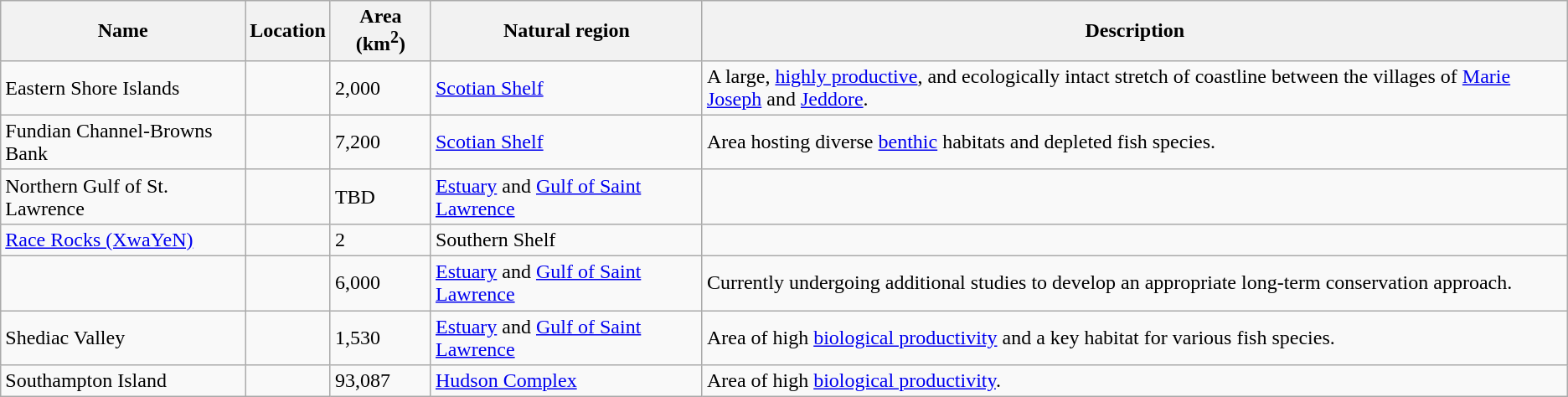<table class="wikitable sortable plainrowheaders">
<tr>
<th>Name</th>
<th>Location</th>
<th>Area (km<sup>2</sup>)</th>
<th>Natural region</th>
<th class="unsortable">Description</th>
</tr>
<tr>
<td>Eastern Shore Islands</td>
<td></td>
<td>2,000</td>
<td><a href='#'>Scotian Shelf</a></td>
<td>A large, <a href='#'>highly productive</a>, and ecologically intact stretch of coastline between the villages of <a href='#'>Marie Joseph</a> and <a href='#'>Jeddore</a>.</td>
</tr>
<tr>
<td>Fundian Channel-Browns Bank</td>
<td></td>
<td>7,200</td>
<td><a href='#'>Scotian Shelf</a></td>
<td>Area hosting diverse <a href='#'>benthic</a> habitats and depleted fish species.</td>
</tr>
<tr>
<td>Northern Gulf of St. Lawrence</td>
<td></td>
<td>TBD</td>
<td><a href='#'>Estuary</a> and <a href='#'>Gulf of Saint Lawrence</a></td>
<td></td>
</tr>
<tr>
<td><a href='#'>Race Rocks (XwaYeN)</a></td>
<td></td>
<td>2</td>
<td>Southern Shelf</td>
<td></td>
</tr>
<tr>
<td></td>
<td></td>
<td>6,000</td>
<td><a href='#'>Estuary</a> and <a href='#'>Gulf of Saint Lawrence</a></td>
<td>Currently undergoing additional studies to develop an appropriate long-term conservation approach.</td>
</tr>
<tr>
<td>Shediac Valley</td>
<td><br></td>
<td>1,530</td>
<td><a href='#'>Estuary</a> and <a href='#'>Gulf of Saint Lawrence</a></td>
<td>Area of high <a href='#'>biological productivity</a> and a key habitat for various fish species.</td>
</tr>
<tr>
<td>Southampton Island</td>
<td></td>
<td>93,087</td>
<td><a href='#'>Hudson Complex</a></td>
<td>Area of high <a href='#'>biological productivity</a>.</td>
</tr>
</table>
